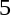<table cellspacing=0 cellpadding=0>
<tr>
<td><div>5 </div></td>
<td style="font-size: 95%"></td>
</tr>
</table>
